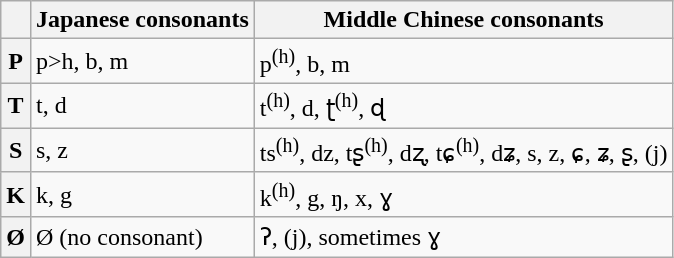<table class="wikitable">
<tr>
<th></th>
<th>Japanese consonants</th>
<th>Middle Chinese consonants</th>
</tr>
<tr>
<th>P</th>
<td>p>h, b, m</td>
<td>p<sup>(h)</sup>, b, m</td>
</tr>
<tr>
<th>T</th>
<td>t, d</td>
<td>t<sup>(h)</sup>, d, ʈ<sup>(h)</sup>, ɖ</td>
</tr>
<tr>
<th>S</th>
<td>s, z</td>
<td>ts<sup>(h)</sup>, dz, tʂ<sup>(h)</sup>, dʐ, tɕ<sup>(h)</sup>, dʑ, s, z, ɕ, ʑ, ʂ, (j)</td>
</tr>
<tr>
<th>K</th>
<td>k, g</td>
<td>k<sup>(h)</sup>, g, ŋ, x, ɣ</td>
</tr>
<tr>
<th>Ø</th>
<td>Ø (no consonant)</td>
<td>ʔ, (j), sometimes ɣ</td>
</tr>
</table>
